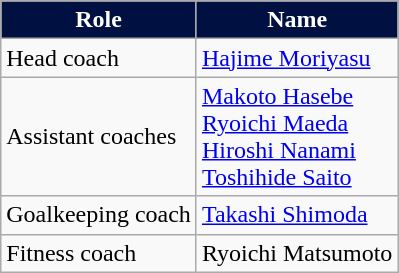<table class="wikitable">
<tr>
<th style="color:#FFFFFF;background:#001040">Role</th>
<th style="color:#FFFFFF;background:#001040">Name</th>
</tr>
<tr>
<td>Head coach</td>
<td> <a href='#'>Hajime Moriyasu</a></td>
</tr>
<tr>
<td>Assistant coaches</td>
<td> <a href='#'>Makoto Hasebe</a><br> <a href='#'>Ryoichi Maeda</a><br> <a href='#'>Hiroshi Nanami</a><br> <a href='#'>Toshihide Saito</a></td>
</tr>
<tr>
<td>Goalkeeping coach</td>
<td> <a href='#'>Takashi Shimoda</a></td>
</tr>
<tr>
<td>Fitness coach</td>
<td> Ryoichi Matsumoto</td>
</tr>
</table>
